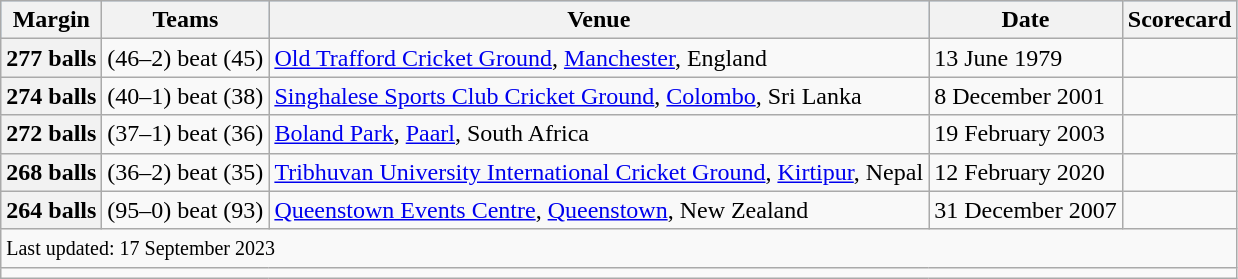<table class="wikitable plainrowheaders sortable">
<tr style="background:#9cf;">
<th>Margin</th>
<th>Teams</th>
<th>Venue</th>
<th>Date</th>
<th>Scorecard</th>
</tr>
<tr>
<th>277 balls</th>
<td> (46–2) beat  (45)</td>
<td><a href='#'>Old Trafford Cricket Ground</a>, <a href='#'>Manchester</a>, England</td>
<td>13 June 1979</td>
<td></td>
</tr>
<tr>
<th>274 balls</th>
<td> (40–1) beat  (38)</td>
<td><a href='#'>Singhalese Sports Club Cricket Ground</a>, <a href='#'>Colombo</a>, Sri Lanka</td>
<td>8 December 2001</td>
<td></td>
</tr>
<tr>
<th>272 balls</th>
<td> (37–1) beat  (36)</td>
<td><a href='#'>Boland Park</a>, <a href='#'>Paarl</a>, South Africa</td>
<td>19 February 2003</td>
<td></td>
</tr>
<tr>
<th>268 balls</th>
<td> (36–2) beat  (35)</td>
<td><a href='#'>Tribhuvan University International Cricket Ground</a>, <a href='#'>Kirtipur</a>, Nepal</td>
<td>12 February 2020</td>
<td></td>
</tr>
<tr>
<th>264 balls</th>
<td> (95–0) beat  (93)</td>
<td><a href='#'>Queenstown Events Centre</a>, <a href='#'>Queenstown</a>, New Zealand</td>
<td>31 December 2007</td>
<td></td>
</tr>
<tr class="sortbottom">
<td colspan=5><small>Last updated: 17 September 2023</small><br></td>
</tr>
<tr>
<td colspan=5></td>
</tr>
</table>
